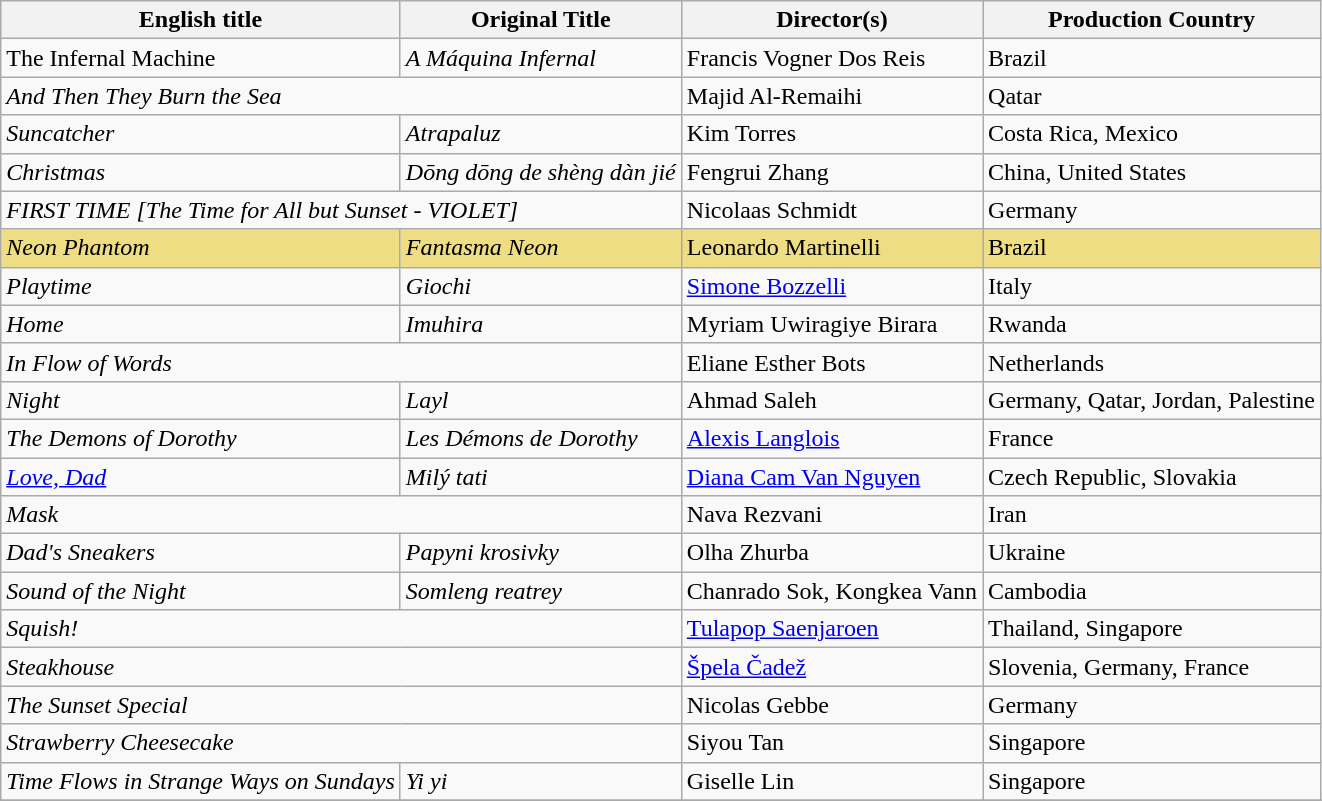<table class="wikitable sortable">
<tr>
<th>English title</th>
<th>Original Title</th>
<th>Director(s)</th>
<th>Production Country</th>
</tr>
<tr>
<td>The Infernal Machine</td>
<td><em>A Máquina Infernal</em></td>
<td>Francis Vogner Dos Reis</td>
<td>Brazil</td>
</tr>
<tr>
<td colspan="2"><em>And Then They Burn the Sea</em></td>
<td>Majid Al-Remaihi</td>
<td>Qatar</td>
</tr>
<tr>
<td><em>Suncatcher</em></td>
<td><em>Atrapaluz</em></td>
<td>Kim Torres</td>
<td>Costa Rica, Mexico</td>
</tr>
<tr>
<td><em>Christmas</em></td>
<td><em>Dōng dōng de shèng dàn jié</em></td>
<td>Fengrui Zhang</td>
<td>China, United States</td>
</tr>
<tr>
<td colspan="2"><em>FIRST TIME [The Time for All but Sunset - VIOLET]</em></td>
<td>Nicolaas Schmidt</td>
<td>Germany</td>
</tr>
<tr style="background:#eedd82">
<td><em>Neon Phantom</em></td>
<td><em>Fantasma Neon</em></td>
<td>Leonardo Martinelli</td>
<td>Brazil</td>
</tr>
<tr>
<td><em>Playtime</em></td>
<td><em>Giochi</em></td>
<td><a href='#'>Simone Bozzelli</a></td>
<td>Italy</td>
</tr>
<tr>
<td><em>Home</em></td>
<td><em>Imuhira</em></td>
<td>Myriam Uwiragiye Birara</td>
<td>Rwanda</td>
</tr>
<tr>
<td colspan="2"><em>In Flow of Words</em></td>
<td>Eliane Esther Bots</td>
<td>Netherlands</td>
</tr>
<tr>
<td><em>Night</em></td>
<td><em>Layl</em></td>
<td>Ahmad Saleh</td>
<td>Germany, Qatar, Jordan, Palestine</td>
</tr>
<tr>
<td><em>The Demons of Dorothy</em></td>
<td><em>Les Démons de Dorothy</em></td>
<td><a href='#'>Alexis Langlois</a></td>
<td>France</td>
</tr>
<tr>
<td><em><a href='#'>Love, Dad</a></em></td>
<td><em>Milý tati</em></td>
<td><a href='#'>Diana Cam Van Nguyen</a></td>
<td>Czech Republic, Slovakia</td>
</tr>
<tr>
<td colspan="2"><em>Mask</em></td>
<td>Nava Rezvani</td>
<td>Iran</td>
</tr>
<tr>
<td><em>Dad's Sneakers</em></td>
<td><em>Papyni krosivky</em></td>
<td>Olha Zhurba</td>
<td>Ukraine</td>
</tr>
<tr>
<td><em>Sound of the Night</em></td>
<td><em>Somleng reatrey</em></td>
<td>Chanrado Sok, Kongkea Vann</td>
<td>Cambodia</td>
</tr>
<tr>
<td colspan="2"><em>Squish!</em></td>
<td><a href='#'>Tulapop Saenjaroen</a></td>
<td>Thailand, Singapore</td>
</tr>
<tr>
<td colspan="2"><em>Steakhouse</em></td>
<td><a href='#'>Špela Čadež</a></td>
<td>Slovenia, Germany, France</td>
</tr>
<tr>
<td colspan="2"><em>The Sunset Special</em></td>
<td>Nicolas Gebbe</td>
<td>Germany</td>
</tr>
<tr>
<td colspan="2"><em>Strawberry Cheesecake</em></td>
<td>Siyou Tan</td>
<td>Singapore</td>
</tr>
<tr>
<td><em>Time Flows in Strange Ways on Sundays</em></td>
<td><em>Yi yi</em></td>
<td>Giselle Lin</td>
<td>Singapore</td>
</tr>
<tr>
</tr>
</table>
